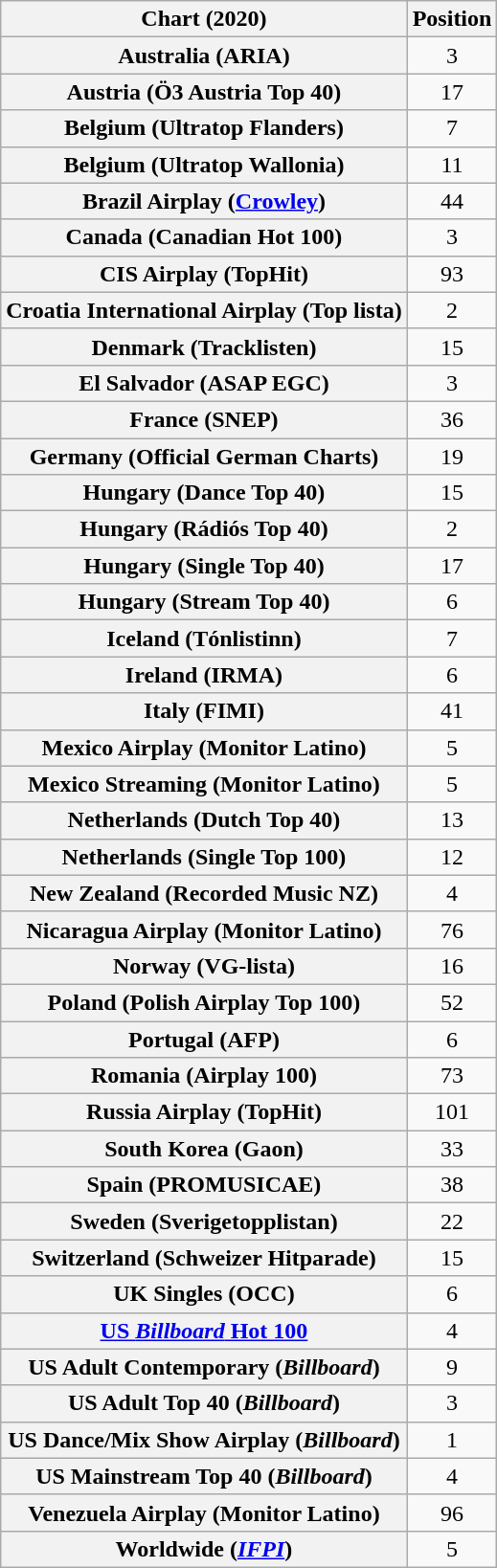<table class="wikitable sortable plainrowheaders" style="text-align:center">
<tr>
<th scope="col">Chart (2020)</th>
<th scope="col">Position</th>
</tr>
<tr>
<th scope="row">Australia (ARIA)</th>
<td>3</td>
</tr>
<tr>
<th scope="row">Austria (Ö3 Austria Top 40)</th>
<td>17</td>
</tr>
<tr>
<th scope="row">Belgium (Ultratop Flanders)</th>
<td>7</td>
</tr>
<tr>
<th scope="row">Belgium (Ultratop Wallonia)</th>
<td>11</td>
</tr>
<tr>
<th scope="row">Brazil Airplay (<a href='#'>Crowley</a>)</th>
<td>44</td>
</tr>
<tr>
<th scope="row">Canada (Canadian Hot 100)</th>
<td>3</td>
</tr>
<tr>
<th scope="row">CIS Airplay (TopHit)</th>
<td>93</td>
</tr>
<tr>
<th scope="row">Croatia International Airplay (Top lista)</th>
<td>2</td>
</tr>
<tr>
<th scope="row">Denmark (Tracklisten)</th>
<td>15</td>
</tr>
<tr>
<th scope="row">El Salvador (ASAP EGC)</th>
<td>3</td>
</tr>
<tr>
<th scope="row">France (SNEP)</th>
<td>36</td>
</tr>
<tr>
<th scope="row">Germany (Official German Charts)</th>
<td>19</td>
</tr>
<tr>
<th scope="row">Hungary (Dance Top 40)</th>
<td>15</td>
</tr>
<tr>
<th scope="row">Hungary (Rádiós Top 40)</th>
<td>2</td>
</tr>
<tr>
<th scope="row">Hungary (Single Top 40)</th>
<td>17</td>
</tr>
<tr>
<th scope="row">Hungary (Stream Top 40)</th>
<td>6</td>
</tr>
<tr>
<th scope="row">Iceland (Tónlistinn)</th>
<td>7</td>
</tr>
<tr>
<th scope="row">Ireland (IRMA)</th>
<td>6</td>
</tr>
<tr>
<th scope="row">Italy (FIMI)</th>
<td>41</td>
</tr>
<tr>
<th scope="row">Mexico Airplay (Monitor Latino)</th>
<td>5</td>
</tr>
<tr>
<th scope="row">Mexico Streaming (Monitor Latino)</th>
<td>5</td>
</tr>
<tr>
<th scope="row">Netherlands (Dutch Top 40)</th>
<td>13</td>
</tr>
<tr>
<th scope="row">Netherlands (Single Top 100)</th>
<td>12</td>
</tr>
<tr>
<th scope="row">New Zealand (Recorded Music NZ)</th>
<td>4</td>
</tr>
<tr>
<th scope="row">Nicaragua Airplay (Monitor Latino)</th>
<td>76</td>
</tr>
<tr>
<th scope="row">Norway (VG-lista)</th>
<td>16</td>
</tr>
<tr>
<th scope="row">Poland (Polish Airplay Top 100)</th>
<td>52</td>
</tr>
<tr>
<th scope="row">Portugal (AFP)</th>
<td>6</td>
</tr>
<tr>
<th scope="row">Romania (Airplay 100)</th>
<td>73</td>
</tr>
<tr>
<th scope="row">Russia Airplay (TopHit)</th>
<td>101</td>
</tr>
<tr>
<th scope="row">South Korea (Gaon)</th>
<td>33</td>
</tr>
<tr>
<th scope="row">Spain (PROMUSICAE)</th>
<td>38</td>
</tr>
<tr>
<th scope="row">Sweden (Sverigetopplistan)</th>
<td>22</td>
</tr>
<tr>
<th scope="row">Switzerland (Schweizer Hitparade)</th>
<td>15</td>
</tr>
<tr>
<th scope="row">UK Singles (OCC)</th>
<td>6</td>
</tr>
<tr>
<th scope="row"><a href='#'>US <em>Billboard</em> Hot 100</a></th>
<td>4</td>
</tr>
<tr>
<th scope="row">US Adult Contemporary (<em>Billboard</em>)</th>
<td>9</td>
</tr>
<tr>
<th scope="row">US Adult Top 40 (<em>Billboard</em>)</th>
<td>3</td>
</tr>
<tr>
<th scope="row">US Dance/Mix Show Airplay (<em>Billboard</em>)</th>
<td>1</td>
</tr>
<tr>
<th scope="row">US Mainstream Top 40 (<em>Billboard</em>)</th>
<td>4</td>
</tr>
<tr>
<th scope="row">Venezuela Airplay (Monitor Latino)</th>
<td>96</td>
</tr>
<tr>
<th scope="row">Worldwide (<em><a href='#'>IFPI</a></em>)</th>
<td>5</td>
</tr>
</table>
